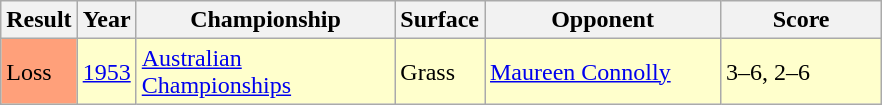<table class="sortable wikitable">
<tr>
<th style="width:40px">Result</th>
<th style="width:30px">Year</th>
<th style="width:165px">Championship</th>
<th style="width:50px">Surface</th>
<th style="width:150px">Opponent</th>
<th style="width:100px" class="unsortable">Score</th>
</tr>
<tr style="background:#ffffcc">
<td style="background:#FFA07A">Loss</td>
<td><a href='#'>1953</a></td>
<td><a href='#'>Australian Championships</a></td>
<td>Grass</td>
<td> <a href='#'>Maureen Connolly</a></td>
<td>3–6, 2–6</td>
</tr>
</table>
